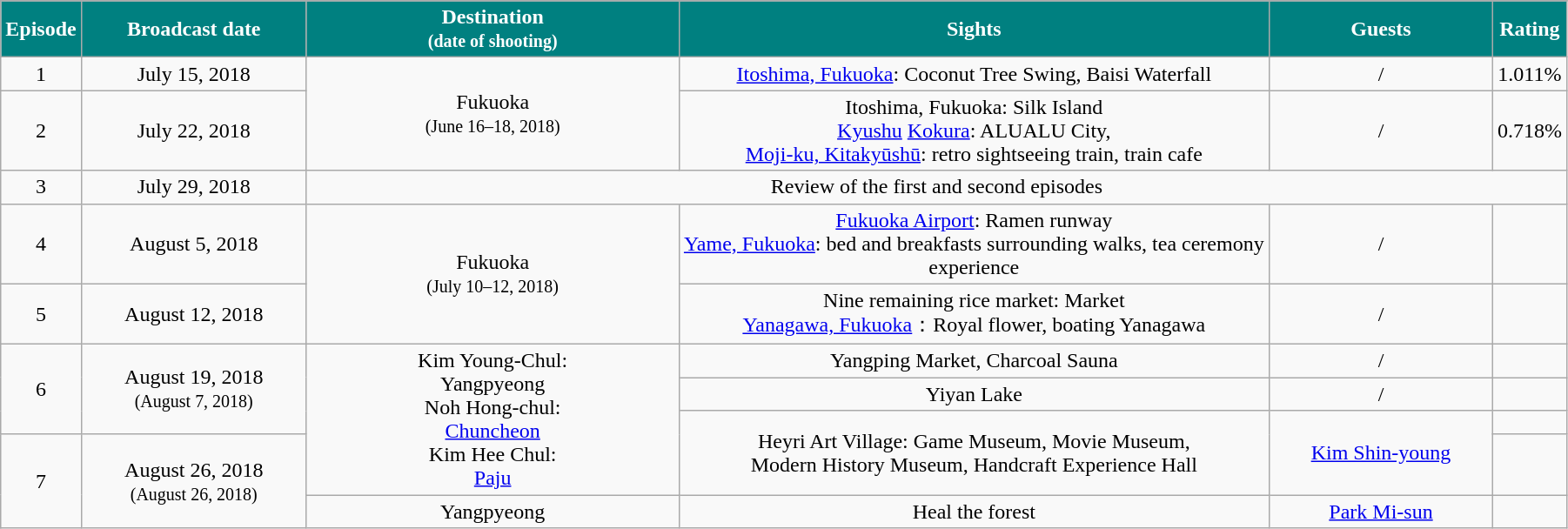<table class=wikitable style=text-align:center width=95%>
<tr style="color:#000080">
</tr>
<tr style="color:#ffffff; background: #008080; font-weight: bold; text-align: center">
<td style="width:  5%">Episode</td>
<td style="width: 15%">Broadcast date</td>
<td style="width: 25%">Destination <br><small>(date of shooting)</small></td>
<td style="width: 40%">Sights</td>
<td style="width: 20%">Guests</td>
<td style="width: 10%">Rating</td>
</tr>
<tr>
<td>1</td>
<td>July 15, 2018</td>
<td rowspan=2> Fukuoka<br><small>(June 16–18, 2018)</small><br></td>
<td text-align:left><a href='#'>Itoshima, Fukuoka</a>: Coconut Tree Swing, Baisi Waterfall</td>
<td>/</td>
<td>1.011%</td>
</tr>
<tr>
<td>2</td>
<td>July 22, 2018</td>
<td>Itoshima, Fukuoka: Silk Island<br><a href='#'>Kyushu</a> <a href='#'>Kokura</a>: ALUALU City,<br><a href='#'>Moji-ku, Kitakyūshū</a>: retro sightseeing train, train cafe<br></td>
<td>/</td>
<td>0.718%</td>
</tr>
<tr>
<td>3</td>
<td>July 29, 2018</td>
<td colspan=4>Review of the first and second episodes</td>
</tr>
<tr>
<td>4</td>
<td>August 5, 2018</td>
<td rowspan=2> Fukuoka<br><small>(July 10–12, 2018)</small><br></td>
<td><a href='#'>Fukuoka Airport</a>: Ramen runway<br><a href='#'>Yame, Fukuoka</a>: bed and breakfasts surrounding walks, tea ceremony experience<br></td>
<td>/</td>
<td></td>
</tr>
<tr>
<td>5</td>
<td>August 12, 2018</td>
<td>Nine remaining rice market: Market<br><a href='#'>Yanagawa, Fukuoka</a>：Royal flower, boating Yanagawa<br></td>
<td>/</td>
<td></td>
</tr>
<tr>
<td rowspan=3>6</td>
<td rowspan=3>August 19, 2018<br><small>(August 7, 2018)</small><br></td>
<td rowspan=4>Kim Young-Chul:<br> Yangpyeong<br>Noh Hong-chul:<br> <a href='#'>Chuncheon</a> <br>Kim Hee Chul:<br> <a href='#'>Paju</a></td>
<td>Yangping Market, Charcoal Sauna</td>
<td>/</td>
<td></td>
</tr>
<tr>
<td>Yiyan Lake</td>
<td>/</td>
<td></td>
</tr>
<tr>
<td rowspan=2>Heyri Art Village: Game Museum, Movie Museum,<br>Modern History Museum, Handcraft Experience Hall</td>
<td rowspan=2><a href='#'>Kim Shin-young</a></td>
<td></td>
</tr>
<tr>
<td rowspan=2>7</td>
<td rowspan=2>August 26, 2018<br><small>(August 26, 2018)</small><br></td>
<td></td>
</tr>
<tr>
<td> Yangpyeong</td>
<td>Heal the forest</td>
<td><a href='#'>Park Mi-sun</a></td>
<td></td>
</tr>
</table>
